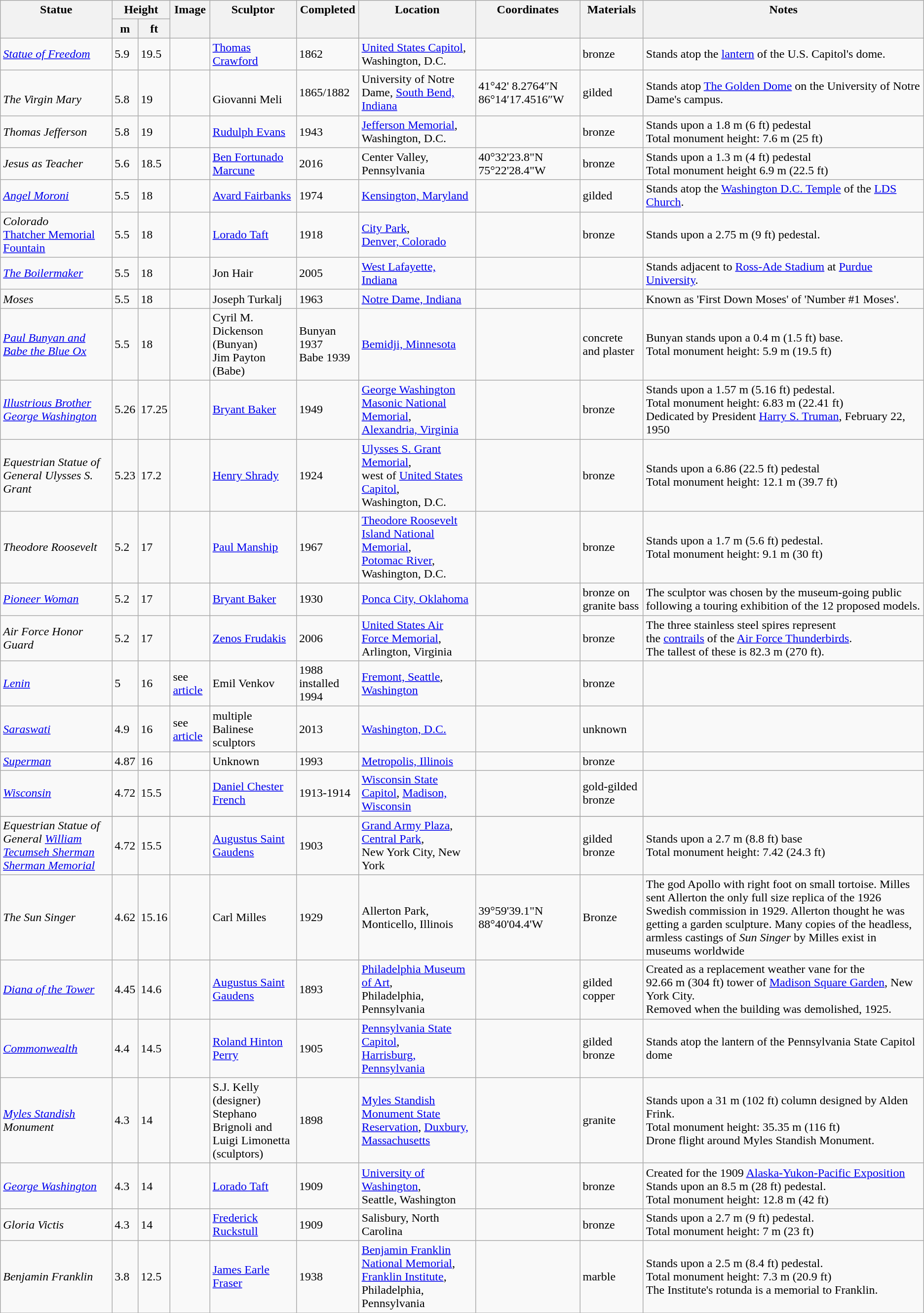<table class="wikitable sortable">
<tr valign=top>
<th rowspan="2">Statue</th>
<th colspan="2">Height</th>
<th rowspan="2">Image</th>
<th rowspan="2">Sculptor</th>
<th rowspan="2">Completed</th>
<th rowspan="2">Location</th>
<th rowspan="2">Coordinates</th>
<th rowspan="2">Materials</th>
<th rowspan="2">Notes</th>
</tr>
<tr>
<th>m</th>
<th>ft</th>
</tr>
<tr>
<td><em><a href='#'>Statue of Freedom</a></em></td>
<td>5.9</td>
<td>19.5</td>
<td></td>
<td><a href='#'>Thomas Crawford</a></td>
<td>1862</td>
<td><a href='#'>United States Capitol</a>,<br>Washington, D.C.</td>
<td></td>
<td>bronze</td>
<td>Stands atop the <a href='#'>lantern</a> of the U.S. Capitol's dome.</td>
</tr>
<tr>
<td><br><em>The Virgin Mary</em></td>
<td><br>5.8</td>
<td><br>19</td>
<td></td>
<td><br>Giovanni Meli</td>
<td>1865/1882</td>
<td>University of Notre Dame, <a href='#'>South Bend, Indiana</a></td>
<td>41°42' 8.2764″N 86°14′17.4516″W</td>
<td>gilded</td>
<td>Stands atop <a href='#'>The Golden Dome</a> on the University of Notre Dame's campus.</td>
</tr>
<tr>
<td><em>Thomas Jefferson</em></td>
<td>5.8</td>
<td>19</td>
<td></td>
<td><a href='#'>Rudulph Evans</a></td>
<td>1943</td>
<td><a href='#'>Jefferson Memorial</a>,<br>Washington, D.C.</td>
<td></td>
<td>bronze</td>
<td> Stands upon a 1.8 m (6 ft) pedestal<br>Total monument height: 7.6 m (25 ft)</td>
</tr>
<tr>
<td><em>Jesus as Teacher</em></td>
<td>5.6</td>
<td>18.5</td>
<td></td>
<td><a href='#'>Ben Fortunado Marcune</a></td>
<td>2016</td>
<td>Center Valley, Pennsylvania</td>
<td>40°32'23.8"N 75°22'28.4"W</td>
<td>bronze</td>
<td>Stands upon a 1.3 m (4 ft) pedestal<br>Total monument height 6.9 m (22.5 ft)</td>
</tr>
<tr>
<td><em><a href='#'>Angel Moroni</a></em></td>
<td>5.5</td>
<td>18</td>
<td></td>
<td><a href='#'>Avard Fairbanks</a></td>
<td>1974</td>
<td><a href='#'>Kensington, Maryland</a></td>
<td></td>
<td>gilded</td>
<td>Stands atop the <a href='#'>Washington D.C. Temple</a> of the <a href='#'>LDS Church</a>.</td>
</tr>
<tr>
<td><em>Colorado</em><br><a href='#'>Thatcher Memorial Fountain</a></td>
<td>5.5</td>
<td>18</td>
<td></td>
<td><a href='#'>Lorado Taft</a></td>
<td>1918</td>
<td><a href='#'>City Park</a>,<br><a href='#'>Denver, Colorado</a></td>
<td></td>
<td>bronze</td>
<td>Stands upon a 2.75 m (9 ft) pedestal.</td>
</tr>
<tr>
<td><em><a href='#'>The Boilermaker</a></em></td>
<td>5.5</td>
<td>18</td>
<td></td>
<td>Jon Hair</td>
<td>2005</td>
<td><a href='#'>West Lafayette, Indiana</a></td>
<td></td>
<td></td>
<td>Stands adjacent to <a href='#'>Ross-Ade Stadium</a> at <a href='#'>Purdue University</a>.</td>
</tr>
<tr>
<td><em>Moses</em></td>
<td>5.5</td>
<td>18</td>
<td></td>
<td>Joseph Turkalj</td>
<td>1963</td>
<td><a href='#'>Notre Dame, Indiana</a></td>
<td></td>
<td></td>
<td>Known as 'First Down Moses' of 'Number #1 Moses'.</td>
</tr>
<tr>
<td><em><a href='#'>Paul Bunyan and Babe the Blue Ox</a></em></td>
<td>5.5</td>
<td>18</td>
<td></td>
<td>Cyril M. Dickenson (Bunyan)<br>Jim Payton (Babe)</td>
<td>Bunyan 1937<br>Babe 1939</td>
<td><a href='#'>Bemidji, Minnesota</a></td>
<td></td>
<td>concrete and plaster</td>
<td>Bunyan stands upon a 0.4 m (1.5 ft) base.<br>Total monument height: 5.9 m (19.5 ft)</td>
</tr>
<tr>
<td><em><a href='#'>Illustrious Brother George Washington</a></em></td>
<td>5.26</td>
<td>17.25</td>
<td></td>
<td><a href='#'>Bryant Baker</a></td>
<td>1949</td>
<td><a href='#'>George Washington Masonic National Memorial</a>,<br><a href='#'>Alexandria, Virginia</a></td>
<td></td>
<td>bronze</td>
<td>Stands upon a 1.57 m (5.16 ft) pedestal.<br>Total monument height: 6.83 m (22.41 ft)<br>Dedicated by President <a href='#'>Harry S. Truman</a>, February 22, 1950</td>
</tr>
<tr>
<td><em>Equestrian Statue of General Ulysses S. Grant</em></td>
<td>5.23</td>
<td>17.2</td>
<td></td>
<td><a href='#'>Henry Shrady</a></td>
<td>1924</td>
<td><a href='#'>Ulysses S. Grant Memorial</a>,<br>west of <a href='#'>United States Capitol</a>,<br>Washington, D.C.</td>
<td></td>
<td>bronze</td>
<td>Stands upon a 6.86 (22.5 ft) pedestal<br>Total monument height: 12.1 m (39.7 ft)</td>
</tr>
<tr>
<td><em>Theodore Roosevelt</em></td>
<td>5.2</td>
<td>17</td>
<td></td>
<td><a href='#'>Paul Manship</a></td>
<td>1967</td>
<td><a href='#'>Theodore Roosevelt Island National Memorial</a>,<br><a href='#'>Potomac River</a>, Washington, D.C.</td>
<td></td>
<td>bronze</td>
<td>Stands upon a 1.7 m (5.6 ft) pedestal.<br>Total monument height: 9.1 m (30 ft)</td>
</tr>
<tr>
<td><em><a href='#'>Pioneer Woman</a></em></td>
<td>5.2</td>
<td>17</td>
<td></td>
<td><a href='#'>Bryant Baker</a></td>
<td>1930</td>
<td><a href='#'>Ponca City, Oklahoma</a></td>
<td></td>
<td>bronze on granite bass</td>
<td>The sculptor was chosen by the museum-going public <br>following a touring exhibition of the 12 proposed models.</td>
</tr>
<tr>
<td><em>Air Force Honor Guard</em></td>
<td>5.2</td>
<td>17</td>
<td></td>
<td><a href='#'>Zenos Frudakis</a></td>
<td>2006</td>
<td><a href='#'>United States Air Force Memorial</a>,<br>Arlington, Virginia</td>
<td></td>
<td>bronze</td>
<td>The three stainless steel spires represent<br>the <a href='#'>contrails</a> of the <a href='#'>Air Force Thunderbirds</a>.<br>The tallest of these is 82.3 m (270 ft).</td>
</tr>
<tr>
<td><em><a href='#'>Lenin</a></em></td>
<td>5</td>
<td>16</td>
<td>see <a href='#'>article</a></td>
<td>Emil Venkov</td>
<td>1988<br>installed 1994</td>
<td><a href='#'>Fremont, Seattle</a>, <a href='#'>Washington</a></td>
<td></td>
<td>bronze</td>
<td></td>
</tr>
<tr>
<td><em><a href='#'>Saraswati</a></em></td>
<td>4.9</td>
<td>16</td>
<td>see <a href='#'>article</a></td>
<td>multiple Balinese sculptors</td>
<td>2013</td>
<td><a href='#'>Washington, D.C.</a></td>
<td></td>
<td>unknown</td>
<td></td>
</tr>
<tr>
<td><em><a href='#'>Superman</a></em></td>
<td>4.87</td>
<td>16</td>
<td></td>
<td>Unknown</td>
<td>1993</td>
<td><a href='#'>Metropolis, Illinois</a></td>
<td></td>
<td>bronze</td>
<td></td>
</tr>
<tr>
<td><em><a href='#'>Wisconsin</a></em></td>
<td>4.72</td>
<td>15.5</td>
<td></td>
<td><a href='#'>Daniel Chester French</a></td>
<td>1913-1914</td>
<td><a href='#'>Wisconsin State Capitol</a>, <a href='#'>Madison, Wisconsin</a></td>
<td></td>
<td>gold-gilded bronze</td>
<td></td>
</tr>
<tr>
</tr>
<tr>
<td><em>Equestrian Statue of General <a href='#'>William Tecumseh Sherman</a></em><br><em><a href='#'>Sherman Memorial</a></em></td>
<td>4.72</td>
<td>15.5</td>
<td></td>
<td><a href='#'>Augustus Saint Gaudens</a></td>
<td>1903</td>
<td><a href='#'>Grand Army Plaza</a>,<br><a href='#'>Central Park</a>,<br>New York City, New York</td>
<td></td>
<td>gilded bronze</td>
<td>Stands upon a 2.7 m (8.8 ft) base<br>Total monument height: 7.42 (24.3 ft)</td>
</tr>
<tr>
<td><em>The Sun Singer</em></td>
<td>4.62</td>
<td>15.16</td>
<td></td>
<td>Carl Milles</td>
<td>1929</td>
<td>Allerton Park, Monticello, Illinois</td>
<td>39°59'39.1"N<br>88°40'04.4'W</td>
<td>Bronze</td>
<td>The god Apollo with right foot on small tortoise. Milles sent Allerton the only full size replica of the 1926 Swedish commission in 1929. Allerton thought he was getting a garden sculpture.  Many copies of the headless, armless castings of <em>Sun Singer</em> by Milles exist in museums worldwide</td>
</tr>
<tr>
<td><em><a href='#'>Diana of the Tower</a></em></td>
<td>4.45</td>
<td>14.6</td>
<td></td>
<td><a href='#'>Augustus Saint Gaudens</a></td>
<td>1893</td>
<td><a href='#'>Philadelphia Museum of Art</a>,<br>Philadelphia, Pennsylvania</td>
<td></td>
<td>gilded copper</td>
<td> Created as a replacement weather vane for the<br>92.66 m (304 ft) tower of <a href='#'>Madison Square Garden</a>, New York City.<br>Removed when the building was demolished, 1925.</td>
</tr>
<tr>
<td><em><a href='#'>Commonwealth</a></em></td>
<td>4.4</td>
<td>14.5</td>
<td></td>
<td><a href='#'>Roland Hinton Perry</a></td>
<td>1905</td>
<td><a href='#'>Pennsylvania State Capitol</a>,<br><a href='#'>Harrisburg, Pennsylvania</a></td>
<td></td>
<td>gilded bronze</td>
<td>Stands atop the lantern of the Pennsylvania State Capitol dome</td>
</tr>
<tr>
<td><em><a href='#'>Myles Standish</a> Monument</em></td>
<td>4.3</td>
<td>14</td>
<td></td>
<td>S.J. Kelly (designer)<br>Stephano Brignoli and Luigi Limonetta (sculptors)</td>
<td>1898</td>
<td><a href='#'>Myles Standish Monument State Reservation</a>, <a href='#'>Duxbury, Massachusetts</a></td>
<td></td>
<td>granite</td>
<td>Stands upon a 31 m (102 ft) column designed by Alden Frink.<br>Total monument height: 35.35 m (116 ft)<br>Drone flight around Myles Standish Monument.</td>
</tr>
<tr>
<td><em><a href='#'>George Washington</a></em></td>
<td>4.3</td>
<td>14</td>
<td></td>
<td><a href='#'>Lorado Taft</a></td>
<td>1909</td>
<td><a href='#'>University of Washington</a>,<br>Seattle, Washington</td>
<td></td>
<td>bronze</td>
<td>Created for the 1909 <a href='#'>Alaska-Yukon-Pacific Exposition</a><br>Stands upon an 8.5 m (28 ft) pedestal.<br>Total monument height: 12.8 m (42 ft)</td>
</tr>
<tr>
<td><em>Gloria Victis</em></td>
<td>4.3</td>
<td>14</td>
<td></td>
<td><a href='#'>Frederick Ruckstull</a></td>
<td>1909</td>
<td>Salisbury, North Carolina</td>
<td></td>
<td>bronze</td>
<td>Stands upon a 2.7 m (9 ft) pedestal. <br>Total monument height: 7 m (23 ft)</td>
</tr>
<tr>
<td><em>Benjamin Franklin</em></td>
<td>3.8</td>
<td>12.5</td>
<td></td>
<td><a href='#'>James Earle Fraser</a></td>
<td>1938</td>
<td><a href='#'>Benjamin Franklin National Memorial</a>,<br><a href='#'>Franklin Institute</a>,<br>Philadelphia, Pennsylvania</td>
<td></td>
<td>marble</td>
<td> Stands upon a 2.5 m (8.4 ft) pedestal.<br>Total monument height: 7.3 m (20.9 ft)<br>The Institute's rotunda is a memorial to Franklin.</td>
</tr>
<tr>
</tr>
</table>
